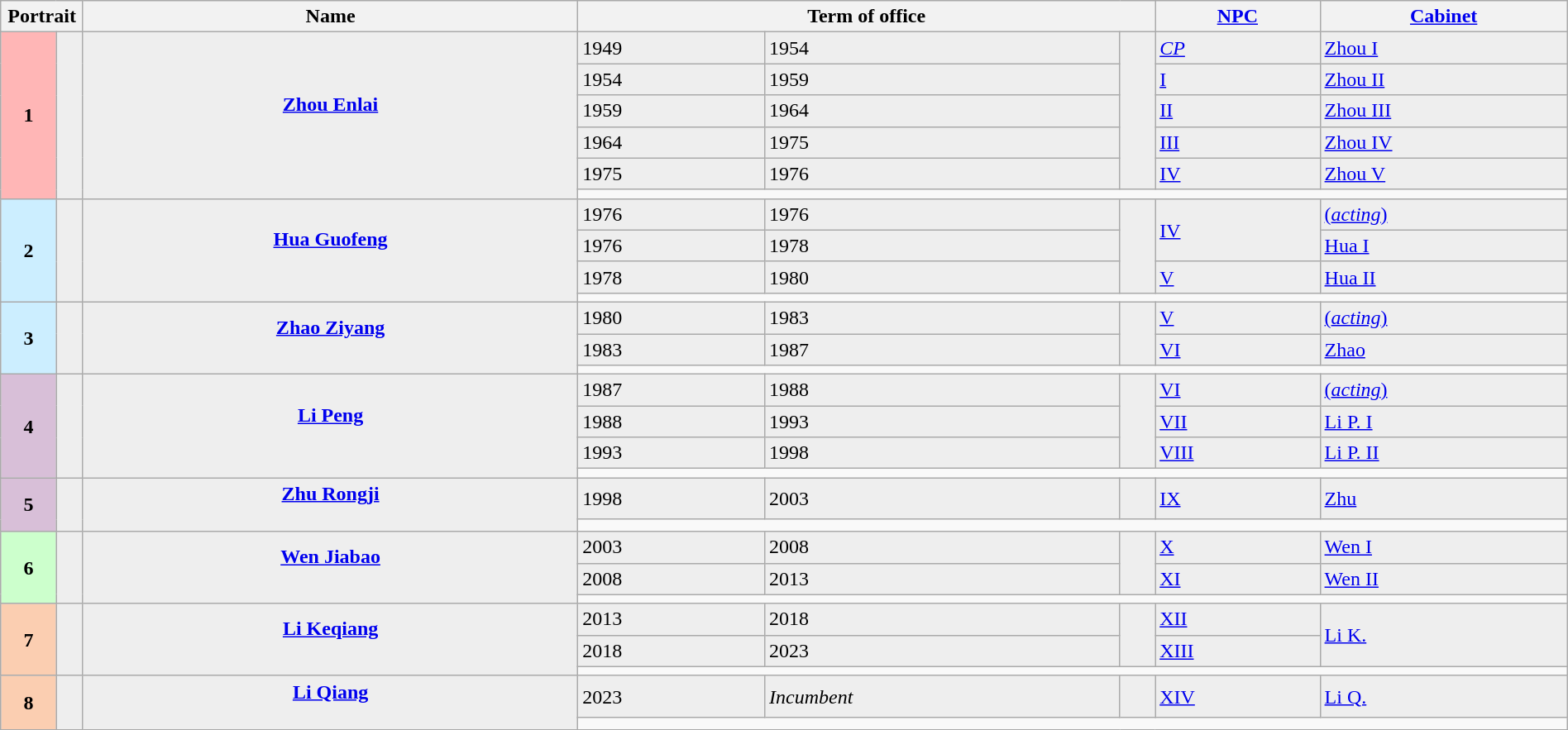<table class="wikitable" width=100%>
<tr>
<th colspan="2" width=5%>Portrait</th>
<th width=30%>Name<br></th>
<th colspan="3" width=35%>Term of office</th>
<th width=10%><a href='#'>NPC</a></th>
<th width=15%><a href='#'>Cabinet</a></th>
</tr>
<tr bgcolor=#EEEEEE>
<th rowspan="6" style="background-color: #FFB6B6;">1</th>
<td rowspan="6"></td>
<td rowspan="6" align="center"><strong><a href='#'>Zhou Enlai</a></strong><br><br></td>
<td> 1949</td>
<td> 1954</td>
<td rowspan="5"></td>
<td><em><a href='#'>CP</a></em></td>
<td><a href='#'>Zhou I</a></td>
</tr>
<tr bgcolor=#EEEEEE>
<td> 1954</td>
<td> 1959</td>
<td><a href='#'>I</a></td>
<td><a href='#'>Zhou II</a></td>
</tr>
<tr bgcolor=#EEEEEE>
<td> 1959</td>
<td> 1964</td>
<td><a href='#'>II</a></td>
<td><a href='#'>Zhou III</a></td>
</tr>
<tr bgcolor=#EEEEEE>
<td> 1964</td>
<td> 1975</td>
<td><a href='#'>III</a></td>
<td><a href='#'>Zhou IV</a></td>
</tr>
<tr bgcolor=#EEEEEE>
<td> 1975</td>
<td> 1976</td>
<td><a href='#'>IV</a></td>
<td><a href='#'>Zhou V</a></td>
</tr>
<tr>
<td colspan="5"></td>
</tr>
<tr bgcolor=#EEEEEE>
<th rowspan="4" style="background-color: #CCEEFF;">2</th>
<td rowspan="4"></td>
<td rowspan="4" align="center"><strong><a href='#'>Hua Guofeng</a></strong><br><br></td>
<td> 1976</td>
<td> 1976</td>
<td rowspan="3"></td>
<td rowspan="2"><a href='#'>IV</a></td>
<td><a href='#'>(<em>acting</em>)</a></td>
</tr>
<tr bgcolor=#EEEEEE>
<td> 1976</td>
<td> 1978</td>
<td><a href='#'>Hua I</a></td>
</tr>
<tr bgcolor=#EEEEEE>
<td> 1978</td>
<td> 1980</td>
<td><a href='#'>V</a></td>
<td><a href='#'>Hua II</a></td>
</tr>
<tr>
<td colspan="5"></td>
</tr>
<tr bgcolor=#EEEEEE>
<th rowspan="3" style="background-color: #CCEEFF;">3</th>
<td rowspan="3"></td>
<td rowspan="3" align="center"><strong><a href='#'>Zhao Ziyang</a></strong><br><br></td>
<td> 1980</td>
<td> 1983</td>
<td rowspan="2"></td>
<td><a href='#'>V</a></td>
<td><a href='#'>(<em>acting</em>)</a></td>
</tr>
<tr bgcolor=#EEEEEE>
<td> 1983</td>
<td> 1987</td>
<td><a href='#'>VI</a></td>
<td><a href='#'>Zhao</a></td>
</tr>
<tr>
<td colspan="5"></td>
</tr>
<tr bgcolor=#EEEEEE>
<th rowspan="4" style="background-color: #D8BFD8">4</th>
<td rowspan="4"></td>
<td rowspan="4" align="center"><strong><a href='#'>Li Peng</a></strong><br><br></td>
<td> 1987</td>
<td> 1988</td>
<td rowspan="3"></td>
<td><a href='#'>VI</a></td>
<td><a href='#'>(<em>acting</em>)</a></td>
</tr>
<tr bgcolor=#EEEEEE>
<td> 1988</td>
<td> 1993</td>
<td><a href='#'>VII</a></td>
<td><a href='#'>Li P. I</a></td>
</tr>
<tr bgcolor=#EEEEEE>
<td> 1993</td>
<td> 1998</td>
<td><a href='#'>VIII</a></td>
<td><a href='#'>Li P. II</a></td>
</tr>
<tr>
<td colspan="5"></td>
</tr>
<tr bgcolor=#EEEEEE>
<th rowspan="2" style="background-color: #D8BFD8">5</th>
<td rowspan="2"></td>
<td rowspan="2" align="center"><strong><a href='#'>Zhu Rongji</a></strong><br><br></td>
<td> 1998</td>
<td> 2003</td>
<td></td>
<td><a href='#'>IX</a></td>
<td><a href='#'>Zhu</a></td>
</tr>
<tr>
<td colspan="5"></td>
</tr>
<tr bgcolor=#EEEEEE>
<th rowspan="3" style="background-color: #CCFFCC">6</th>
<td rowspan="3"></td>
<td rowspan="3" align="center"><strong><a href='#'>Wen Jiabao</a></strong><br><br></td>
<td> 2003</td>
<td> 2008</td>
<td rowspan="2"></td>
<td><a href='#'>X</a></td>
<td><a href='#'>Wen I</a></td>
</tr>
<tr bgcolor=#EEEEEE>
<td> 2008</td>
<td> 2013</td>
<td><a href='#'>XI</a></td>
<td><a href='#'>Wen II</a></td>
</tr>
<tr>
<td colspan="5"></td>
</tr>
<tr bgcolor=#EEEEEE>
<th rowspan="3" style="background-color: #FBCEB1">7</th>
<td rowspan="3"></td>
<td rowspan="3" align="center"><strong><a href='#'>Li Keqiang</a></strong><br><br></td>
<td> 2013</td>
<td> 2018</td>
<td rowspan="2"></td>
<td><a href='#'>XII</a></td>
<td rowspan="2"><a href='#'>Li K.</a></td>
</tr>
<tr bgcolor=#EEEEEE>
<td> 2018</td>
<td> 2023</td>
<td><a href='#'>XIII</a></td>
</tr>
<tr>
<td colspan="5"></td>
</tr>
<tr bgcolor=#EEEEEE>
<th rowspan="2" style="background-color: #FBCEB1">8</th>
<td rowspan="2"></td>
<td rowspan="2" align="center"><strong><a href='#'>Li Qiang</a></strong><br><br></td>
<td> 2023</td>
<td><em>Incumbent</em></td>
<td></td>
<td><a href='#'>XIV</a></td>
<td><a href='#'>Li Q.</a></td>
</tr>
<tr>
<td colspan="5"></td>
</tr>
</table>
